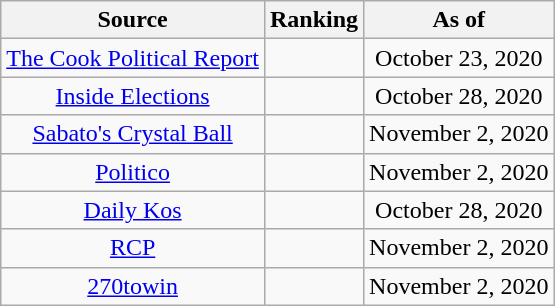<table class="wikitable" style="text-align:center">
<tr>
<th>Source</th>
<th>Ranking</th>
<th>As of</th>
</tr>
<tr>
<td><a href='#'>The Cook Political Report</a></td>
<td></td>
<td>October 23, 2020</td>
</tr>
<tr>
<td><a href='#'>Inside Elections</a></td>
<td></td>
<td>October 28, 2020</td>
</tr>
<tr>
<td><a href='#'>Sabato's Crystal Ball</a></td>
<td></td>
<td>November 2, 2020</td>
</tr>
<tr>
<td><a href='#'>Politico</a></td>
<td></td>
<td>November 2, 2020</td>
</tr>
<tr>
<td><a href='#'>Daily Kos</a></td>
<td></td>
<td>October 28, 2020</td>
</tr>
<tr>
<td><a href='#'>RCP</a></td>
<td></td>
<td>November 2, 2020</td>
</tr>
<tr>
<td><a href='#'>270towin</a></td>
<td></td>
<td>November 2, 2020</td>
</tr>
</table>
